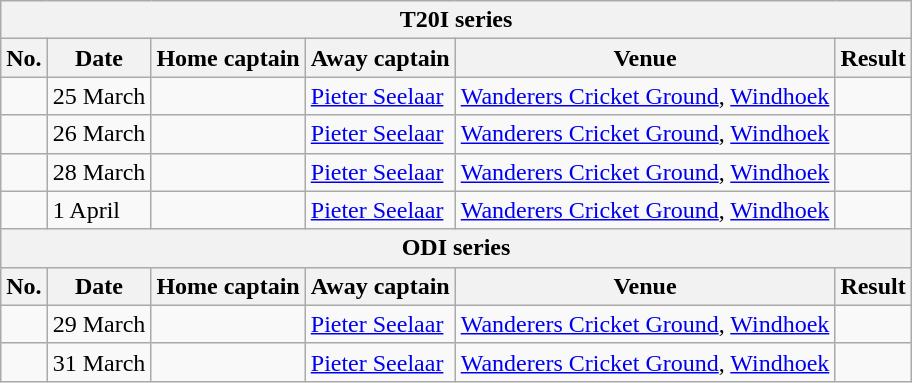<table class="wikitable">
<tr>
<th colspan="9">T20I series</th>
</tr>
<tr>
<th>No.</th>
<th>Date</th>
<th>Home captain</th>
<th>Away captain</th>
<th>Venue</th>
<th>Result</th>
</tr>
<tr>
<td></td>
<td>25 March</td>
<td></td>
<td><a href='#'>Pieter Seelaar</a></td>
<td><a href='#'>Wanderers Cricket Ground</a>, <a href='#'>Windhoek</a></td>
<td></td>
</tr>
<tr>
<td></td>
<td>26 March</td>
<td></td>
<td><a href='#'>Pieter Seelaar</a></td>
<td><a href='#'>Wanderers Cricket Ground</a>, <a href='#'>Windhoek</a></td>
<td></td>
</tr>
<tr>
<td></td>
<td>28 March</td>
<td></td>
<td><a href='#'>Pieter Seelaar</a></td>
<td><a href='#'>Wanderers Cricket Ground</a>, <a href='#'>Windhoek</a></td>
<td></td>
</tr>
<tr>
<td></td>
<td>1 April</td>
<td></td>
<td><a href='#'>Pieter Seelaar</a></td>
<td><a href='#'>Wanderers Cricket Ground</a>, <a href='#'>Windhoek</a></td>
<td></td>
</tr>
<tr>
<th colspan="9">ODI series</th>
</tr>
<tr>
<th>No.</th>
<th>Date</th>
<th>Home captain</th>
<th>Away captain</th>
<th>Venue</th>
<th>Result</th>
</tr>
<tr>
<td></td>
<td>29 March</td>
<td></td>
<td><a href='#'>Pieter Seelaar</a></td>
<td><a href='#'>Wanderers Cricket Ground</a>, <a href='#'>Windhoek</a></td>
<td></td>
</tr>
<tr>
<td></td>
<td>31 March</td>
<td></td>
<td><a href='#'>Pieter Seelaar</a></td>
<td><a href='#'>Wanderers Cricket Ground</a>, <a href='#'>Windhoek</a></td>
<td></td>
</tr>
</table>
